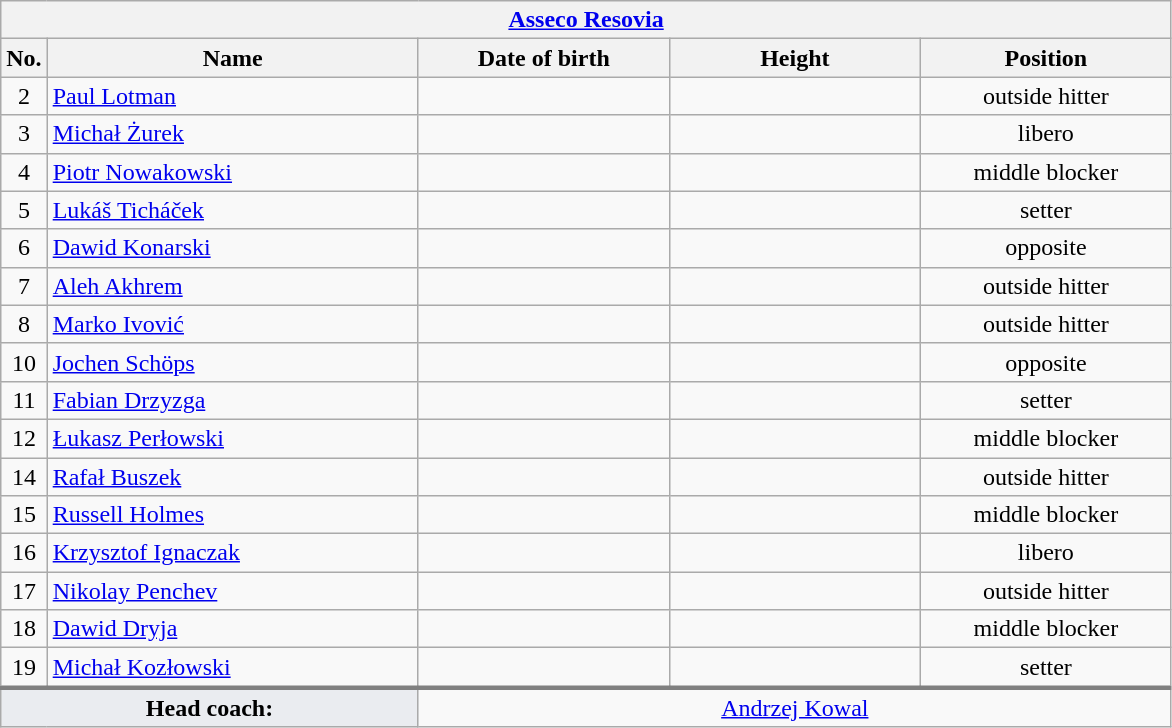<table class="wikitable collapsible collapsed" style="font-size:100%; text-align:center">
<tr>
<th colspan=5 style="width:30em"><a href='#'>Asseco Resovia</a></th>
</tr>
<tr>
<th>No.</th>
<th style="width:15em">Name</th>
<th style="width:10em">Date of birth</th>
<th style="width:10em">Height</th>
<th style="width:10em">Position</th>
</tr>
<tr>
<td>2</td>
<td align=left> <a href='#'>Paul Lotman</a></td>
<td align=right></td>
<td></td>
<td>outside hitter</td>
</tr>
<tr>
<td>3</td>
<td align=left> <a href='#'>Michał Żurek</a></td>
<td align=right></td>
<td></td>
<td>libero</td>
</tr>
<tr>
<td>4</td>
<td align=left> <a href='#'>Piotr Nowakowski</a></td>
<td align=right></td>
<td></td>
<td>middle blocker</td>
</tr>
<tr>
<td>5</td>
<td align=left> <a href='#'>Lukáš Ticháček</a></td>
<td align=right></td>
<td></td>
<td>setter</td>
</tr>
<tr>
<td>6</td>
<td align=left> <a href='#'>Dawid Konarski</a></td>
<td align=right></td>
<td></td>
<td>opposite</td>
</tr>
<tr>
<td>7</td>
<td align=left> <a href='#'>Aleh Akhrem</a></td>
<td align=right></td>
<td></td>
<td>outside hitter</td>
</tr>
<tr>
<td>8</td>
<td align=left> <a href='#'>Marko Ivović</a></td>
<td align=right></td>
<td></td>
<td>outside hitter</td>
</tr>
<tr>
<td>10</td>
<td align=left> <a href='#'>Jochen Schöps</a></td>
<td align=right></td>
<td></td>
<td>opposite</td>
</tr>
<tr>
<td>11</td>
<td align=left> <a href='#'>Fabian Drzyzga</a></td>
<td align=right></td>
<td></td>
<td>setter</td>
</tr>
<tr>
<td>12</td>
<td align=left> <a href='#'>Łukasz Perłowski</a></td>
<td align=right></td>
<td></td>
<td>middle blocker</td>
</tr>
<tr>
<td>14</td>
<td align=left> <a href='#'>Rafał Buszek</a></td>
<td align=right></td>
<td></td>
<td>outside hitter</td>
</tr>
<tr>
<td>15</td>
<td align=left> <a href='#'>Russell Holmes</a></td>
<td align=right></td>
<td></td>
<td>middle blocker</td>
</tr>
<tr>
<td>16</td>
<td align=left> <a href='#'>Krzysztof Ignaczak</a></td>
<td align=right></td>
<td></td>
<td>libero</td>
</tr>
<tr>
<td>17</td>
<td align=left> <a href='#'>Nikolay Penchev</a></td>
<td align=right></td>
<td></td>
<td>outside hitter</td>
</tr>
<tr>
<td>18</td>
<td align=left> <a href='#'>Dawid Dryja</a></td>
<td align=right></td>
<td></td>
<td>middle blocker</td>
</tr>
<tr>
<td>19</td>
<td align=left> <a href='#'>Michał Kozłowski</a></td>
<td align=right></td>
<td></td>
<td>setter</td>
</tr>
<tr style="border-top: 3px solid grey">
<td colspan=2 style="background:#EAECF0"><strong>Head coach:</strong></td>
<td colspan=3> <a href='#'>Andrzej Kowal</a></td>
</tr>
</table>
